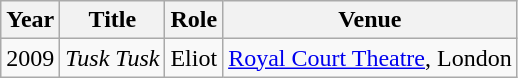<table class="wikitable sortable">
<tr>
<th>Year</th>
<th>Title</th>
<th>Role</th>
<th>Venue</th>
</tr>
<tr>
<td>2009</td>
<td><em>Tusk Tusk</em></td>
<td>Eliot</td>
<td><a href='#'>Royal Court Theatre</a>, London</td>
</tr>
</table>
